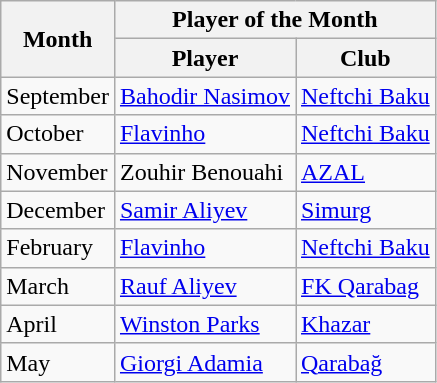<table class="wikitable">
<tr>
<th rowspan=2>Month</th>
<th colspan=2>Player of the Month</th>
</tr>
<tr>
<th>Player</th>
<th>Club</th>
</tr>
<tr>
<td>September</td>
<td> <a href='#'>Bahodir Nasimov</a></td>
<td><a href='#'>Neftchi Baku</a></td>
</tr>
<tr>
<td>October</td>
<td> <a href='#'>Flavinho</a></td>
<td><a href='#'>Neftchi Baku</a></td>
</tr>
<tr>
<td>November</td>
<td> Zouhir Benouahi</td>
<td><a href='#'>AZAL</a></td>
</tr>
<tr>
<td>December</td>
<td> <a href='#'>Samir Aliyev</a></td>
<td><a href='#'>Simurg</a></td>
</tr>
<tr>
<td>February</td>
<td> <a href='#'>Flavinho</a></td>
<td><a href='#'>Neftchi Baku</a></td>
</tr>
<tr>
<td>March</td>
<td> <a href='#'>Rauf Aliyev</a></td>
<td><a href='#'>FK Qarabag</a></td>
</tr>
<tr>
<td>April</td>
<td> <a href='#'>Winston Parks</a></td>
<td><a href='#'>Khazar</a></td>
</tr>
<tr>
<td>May</td>
<td> <a href='#'>Giorgi Adamia</a></td>
<td><a href='#'>Qarabağ</a></td>
</tr>
</table>
